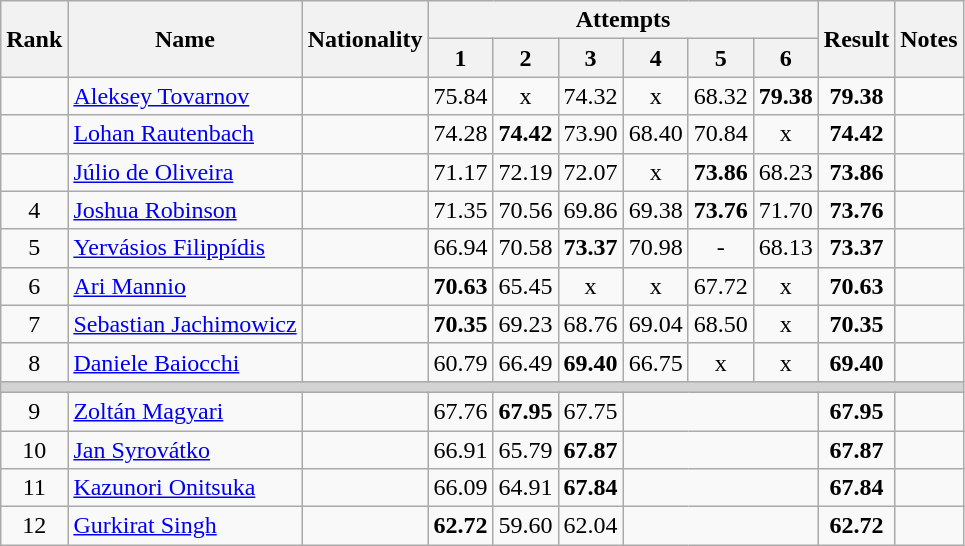<table class="wikitable sortable" style="text-align:center">
<tr>
<th rowspan=2>Rank</th>
<th rowspan=2>Name</th>
<th rowspan=2>Nationality</th>
<th colspan=6>Attempts</th>
<th rowspan=2>Result</th>
<th rowspan=2>Notes</th>
</tr>
<tr>
<th>1</th>
<th>2</th>
<th>3</th>
<th>4</th>
<th>5</th>
<th>6</th>
</tr>
<tr>
<td></td>
<td align=left><a href='#'>Aleksey Tovarnov</a></td>
<td align=left></td>
<td>75.84</td>
<td>x</td>
<td>74.32</td>
<td>x</td>
<td>68.32</td>
<td><strong>79.38</strong></td>
<td><strong>79.38</strong></td>
<td></td>
</tr>
<tr>
<td></td>
<td align=left><a href='#'>Lohan Rautenbach</a></td>
<td align=left></td>
<td>74.28</td>
<td><strong>74.42</strong></td>
<td>73.90</td>
<td>68.40</td>
<td>70.84</td>
<td>x</td>
<td><strong>74.42</strong></td>
<td></td>
</tr>
<tr>
<td></td>
<td align=left><a href='#'>Júlio de Oliveira</a></td>
<td align=left></td>
<td>71.17</td>
<td>72.19</td>
<td>72.07</td>
<td>x</td>
<td><strong>73.86</strong></td>
<td>68.23</td>
<td><strong>73.86</strong></td>
<td></td>
</tr>
<tr>
<td>4</td>
<td align=left><a href='#'>Joshua Robinson</a></td>
<td align=left></td>
<td>71.35</td>
<td>70.56</td>
<td>69.86</td>
<td>69.38</td>
<td><strong>73.76</strong></td>
<td>71.70</td>
<td><strong>73.76</strong></td>
<td></td>
</tr>
<tr>
<td>5</td>
<td align=left><a href='#'>Yervásios Filippídis</a></td>
<td align=left></td>
<td>66.94</td>
<td>70.58</td>
<td><strong>73.37</strong></td>
<td>70.98</td>
<td>-</td>
<td>68.13</td>
<td><strong>73.37</strong></td>
<td></td>
</tr>
<tr>
<td>6</td>
<td align=left><a href='#'>Ari Mannio</a></td>
<td align=left></td>
<td><strong>70.63</strong></td>
<td>65.45</td>
<td>x</td>
<td>x</td>
<td>67.72</td>
<td>x</td>
<td><strong>70.63</strong></td>
<td></td>
</tr>
<tr>
<td>7</td>
<td align=left><a href='#'>Sebastian Jachimowicz</a></td>
<td align=left></td>
<td><strong>70.35</strong></td>
<td>69.23</td>
<td>68.76</td>
<td>69.04</td>
<td>68.50</td>
<td>x</td>
<td><strong>70.35</strong></td>
<td></td>
</tr>
<tr>
<td>8</td>
<td align=left><a href='#'>Daniele Baiocchi</a></td>
<td align=left></td>
<td>60.79</td>
<td>66.49</td>
<td><strong>69.40</strong></td>
<td>66.75</td>
<td>x</td>
<td>x</td>
<td><strong>69.40</strong></td>
<td></td>
</tr>
<tr>
<td colspan=11 bgcolor=lightgray></td>
</tr>
<tr>
<td>9</td>
<td align=left><a href='#'>Zoltán Magyari</a></td>
<td align=left></td>
<td>67.76</td>
<td><strong>67.95</strong></td>
<td>67.75</td>
<td colspan=3></td>
<td><strong>67.95</strong></td>
<td></td>
</tr>
<tr>
<td>10</td>
<td align=left><a href='#'>Jan Syrovátko</a></td>
<td align=left></td>
<td>66.91</td>
<td>65.79</td>
<td><strong>67.87</strong></td>
<td colspan=3></td>
<td><strong>67.87</strong></td>
<td></td>
</tr>
<tr>
<td>11</td>
<td align=left><a href='#'>Kazunori Onitsuka</a></td>
<td align=left></td>
<td>66.09</td>
<td>64.91</td>
<td><strong>67.84</strong></td>
<td colspan=3></td>
<td><strong>67.84</strong></td>
<td></td>
</tr>
<tr>
<td>12</td>
<td align=left><a href='#'>Gurkirat Singh</a></td>
<td align=left></td>
<td><strong>62.72</strong></td>
<td>59.60</td>
<td>62.04</td>
<td colspan=3></td>
<td><strong>62.72</strong></td>
<td></td>
</tr>
</table>
